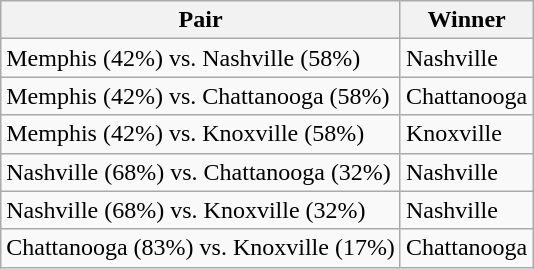<table class="wikitable">
<tr>
<th>Pair</th>
<th>Winner</th>
</tr>
<tr>
<td>Memphis (42%) vs. Nashville (58%)</td>
<td>Nashville</td>
</tr>
<tr>
<td>Memphis (42%) vs. Chattanooga (58%)</td>
<td>Chattanooga</td>
</tr>
<tr>
<td>Memphis (42%) vs. Knoxville (58%)</td>
<td>Knoxville</td>
</tr>
<tr>
<td>Nashville (68%) vs. Chattanooga (32%)</td>
<td>Nashville</td>
</tr>
<tr>
<td>Nashville (68%) vs. Knoxville (32%)</td>
<td>Nashville</td>
</tr>
<tr>
<td>Chattanooga (83%) vs. Knoxville (17%)</td>
<td>Chattanooga</td>
</tr>
</table>
